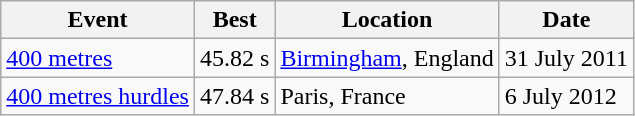<table class="wikitable">
<tr>
<th>Event</th>
<th>Best</th>
<th>Location</th>
<th>Date</th>
</tr>
<tr>
<td><a href='#'>400 metres</a></td>
<td>45.82 s</td>
<td><a href='#'>Birmingham</a>, England</td>
<td>31 July 2011</td>
</tr>
<tr>
<td><a href='#'>400 metres hurdles</a></td>
<td>47.84 s</td>
<td>Paris, France</td>
<td>6 July 2012</td>
</tr>
</table>
